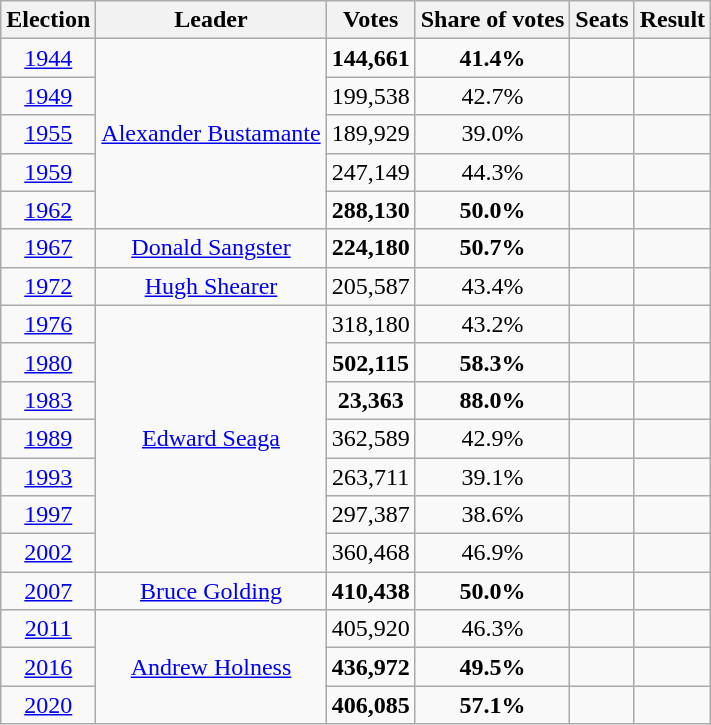<table class="sortable wikitable" style="text-align: center;">
<tr>
<th scope="col">Election</th>
<th scope="col">Leader</th>
<th scope="col">Votes</th>
<th scope="col">Share of votes</th>
<th scope="col">Seats</th>
<th scope="col">Result</th>
</tr>
<tr>
<td><a href='#'>1944</a></td>
<td rowspan="5"><a href='#'>Alexander Bustamante</a></td>
<td><strong>144,661</strong></td>
<td><strong>41.4%</strong></td>
<td></td>
<td></td>
</tr>
<tr>
<td><a href='#'>1949</a></td>
<td>199,538</td>
<td>42.7%</td>
<td></td>
<td></td>
</tr>
<tr>
<td><a href='#'>1955</a></td>
<td>189,929</td>
<td>39.0%</td>
<td></td>
<td></td>
</tr>
<tr>
<td><a href='#'>1959</a></td>
<td>247,149</td>
<td>44.3%</td>
<td></td>
<td></td>
</tr>
<tr>
<td><a href='#'>1962</a></td>
<td><strong>288,130</strong></td>
<td><strong>50.0%</strong></td>
<td></td>
<td></td>
</tr>
<tr>
<td><a href='#'>1967</a></td>
<td><a href='#'>Donald Sangster</a></td>
<td><strong>224,180</strong></td>
<td><strong>50.7%</strong></td>
<td></td>
<td></td>
</tr>
<tr>
<td><a href='#'>1972</a></td>
<td><a href='#'>Hugh Shearer</a></td>
<td>205,587</td>
<td>43.4%</td>
<td></td>
<td></td>
</tr>
<tr>
<td><a href='#'>1976</a></td>
<td rowspan="7"><a href='#'>Edward Seaga</a></td>
<td>318,180</td>
<td>43.2%</td>
<td></td>
<td></td>
</tr>
<tr>
<td><a href='#'>1980</a></td>
<td><strong>502,115</strong></td>
<td><strong>58.3%</strong></td>
<td></td>
<td></td>
</tr>
<tr>
<td><a href='#'>1983</a></td>
<td><strong>23,363</strong></td>
<td><strong>88.0%</strong></td>
<td></td>
<td></td>
</tr>
<tr>
<td><a href='#'>1989</a></td>
<td>362,589</td>
<td>42.9%</td>
<td></td>
<td></td>
</tr>
<tr>
<td><a href='#'>1993</a></td>
<td>263,711</td>
<td>39.1%</td>
<td></td>
<td></td>
</tr>
<tr>
<td><a href='#'>1997</a></td>
<td>297,387</td>
<td>38.6%</td>
<td></td>
<td></td>
</tr>
<tr>
<td><a href='#'>2002</a></td>
<td>360,468</td>
<td>46.9%</td>
<td></td>
<td></td>
</tr>
<tr>
<td><a href='#'>2007</a></td>
<td><a href='#'>Bruce Golding</a></td>
<td><strong>410,438</strong></td>
<td><strong>50.0%</strong></td>
<td></td>
<td></td>
</tr>
<tr>
<td><a href='#'>2011</a></td>
<td rowspan="3"><a href='#'>Andrew Holness</a></td>
<td>405,920</td>
<td>46.3%</td>
<td></td>
<td></td>
</tr>
<tr>
<td><a href='#'>2016</a></td>
<td><strong>436,972</strong></td>
<td><strong>49.5%</strong></td>
<td></td>
<td></td>
</tr>
<tr>
<td><a href='#'>2020</a></td>
<td><strong>406,085</strong></td>
<td><strong>57.1%</strong></td>
<td></td>
<td></td>
</tr>
</table>
